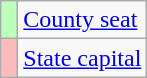<table class="wikitable sortable plainrowheaders">
<tr>
<td style="background:#BBFFBB;"> </td>
<td><a href='#'>County seat</a></td>
</tr>
<tr>
<td style="background:#FFBBBB;"> </td>
<td><a href='#'>State capital</a></td>
</tr>
</table>
